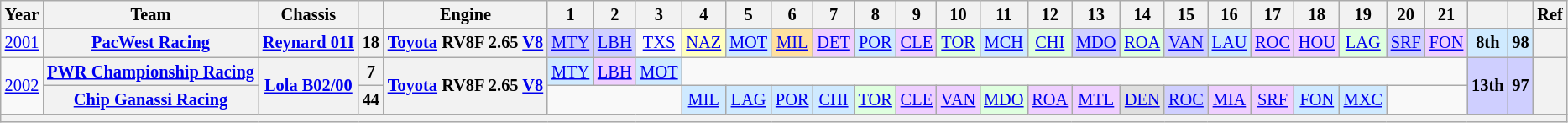<table class="wikitable" style="text-align:center; font-size:85%">
<tr>
<th scope="col">Year</th>
<th scope="col">Team</th>
<th scope="col">Chassis</th>
<th scope="col"></th>
<th scope="col">Engine</th>
<th scope="col">1</th>
<th scope="col">2</th>
<th scope="col">3</th>
<th scope="col">4</th>
<th scope="col">5</th>
<th scope="col">6</th>
<th scope="col">7</th>
<th scope="col">8</th>
<th scope="col">9</th>
<th scope="col">10</th>
<th scope="col">11</th>
<th scope="col">12</th>
<th scope="col">13</th>
<th scope="col">14</th>
<th scope="col">15</th>
<th scope="col">16</th>
<th scope="col">17</th>
<th scope="col">18</th>
<th scope="col">19</th>
<th scope="col">20</th>
<th scope="col">21</th>
<th scope="col"></th>
<th scope="col"></th>
<th scope="col">Ref</th>
</tr>
<tr>
<td><a href='#'>2001</a></td>
<th nowrap><a href='#'>PacWest Racing</a></th>
<th nowrap><a href='#'>Reynard 01I</a></th>
<th>18</th>
<th nowrap><a href='#'>Toyota</a> RV8F 2.65 <a href='#'>V8</a></th>
<td style="background:#CFCFFF;"><a href='#'>MTY</a><br></td>
<td style="background:#CFCFFF;"><a href='#'>LBH</a><br></td>
<td><a href='#'>TXS</a><br></td>
<td style="background:#FFFFBF;"><a href='#'>NAZ</a><br></td>
<td style="background:#CFEAFF;"><a href='#'>MOT</a><br></td>
<td style="background:#FFDF9F;"><a href='#'>MIL</a><br></td>
<td style="background:#EFCFFF;"><a href='#'>DET</a><br></td>
<td style="background:#CFEAFF;"><a href='#'>POR</a><br></td>
<td style="background:#EFCFFF;"><a href='#'>CLE</a><br></td>
<td style="background:#DFFFDF;"><a href='#'>TOR</a><br></td>
<td style="background:#CFEAFF;"><a href='#'>MCH</a><br></td>
<td style="background:#DFFFDF;"><a href='#'>CHI</a><br></td>
<td style="background:#CFCFFF;"><a href='#'>MDO</a><br></td>
<td style="background:#DFFFDF;"><a href='#'>ROA</a><br></td>
<td style="background:#CFCFFF;"><a href='#'>VAN</a><br></td>
<td style="background:#CFEAFF;"><a href='#'>LAU</a><br></td>
<td style="background:#EFCFFF;"><a href='#'>ROC</a><br></td>
<td style="background:#EFCFFF;"><a href='#'>HOU</a><br></td>
<td style="background:#DFFFDF;"><a href='#'>LAG</a><br></td>
<td style="background:#CFCFFF;"><a href='#'>SRF</a><br></td>
<td style="background:#EFCFFF;"><a href='#'>FON</a><br></td>
<th style="background:#CFEAFF;">8th</th>
<th style="background:#CFEAFF;">98</th>
<th></th>
</tr>
<tr>
<td rowspan=2><a href='#'>2002</a></td>
<th nowrap><a href='#'>PWR Championship Racing</a></th>
<th rowspan=2 nowrap><a href='#'>Lola B02/00</a></th>
<th>7</th>
<th rowspan=2 nowrap><a href='#'>Toyota</a> RV8F 2.65 <a href='#'>V8</a></th>
<td style="background:#CFEAFF;"><a href='#'>MTY</a><br></td>
<td style="background:#EFCFFF;"><a href='#'>LBH</a><br></td>
<td style="background:#CFEAFF;"><a href='#'>MOT</a><br></td>
<td colspan=18></td>
<th rowspan=2 style="background:#CFCFFF;">13th</th>
<th rowspan=2 style="background:#CFCFFF;">97</th>
<th rowspan=2></th>
</tr>
<tr>
<th nowrap><a href='#'>Chip Ganassi Racing</a></th>
<th>44</th>
<td colspan=3></td>
<td style="background:#CFEAFF;"><a href='#'>MIL</a><br></td>
<td style="background:#CFEAFF;"><a href='#'>LAG</a><br></td>
<td style="background:#CFEAFF;"><a href='#'>POR</a><br></td>
<td style="background:#CFEAFF;"><a href='#'>CHI</a><br></td>
<td style="background:#DFFFDF;"><a href='#'>TOR</a><br></td>
<td style="background:#EFCFFF;"><a href='#'>CLE</a><br></td>
<td style="background:#EFCFFF;"><a href='#'>VAN</a><br></td>
<td style="background:#DFFFDF;"><a href='#'>MDO</a><br></td>
<td style="background:#EFCFFF;"><a href='#'>ROA</a><br></td>
<td style="background:#EFCFFF;"><a href='#'>MTL</a><br></td>
<td style="background:#DFDFDF;"><a href='#'>DEN</a><br></td>
<td style="background:#CFCFFF;"><a href='#'>ROC</a><br></td>
<td style="background:#EFCFFF;"><a href='#'>MIA</a><br></td>
<td style="background:#EFCFFF;"><a href='#'>SRF</a><br></td>
<td style="background:#CFEAFF;"><a href='#'>FON</a><br></td>
<td style="background:#CFEAFF;"><a href='#'>MXC</a><br></td>
<td colspan=2></td>
</tr>
<tr>
<th colspan="29"></th>
</tr>
</table>
